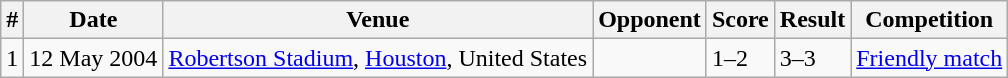<table class="wikitable">
<tr>
<th>#</th>
<th>Date</th>
<th>Venue</th>
<th>Opponent</th>
<th>Score</th>
<th>Result</th>
<th>Competition</th>
</tr>
<tr>
<td>1</td>
<td>12 May 2004</td>
<td><a href='#'>Robertson Stadium</a>, <a href='#'>Houston</a>, United States</td>
<td></td>
<td>1–2</td>
<td>3–3</td>
<td><a href='#'>Friendly match</a></td>
</tr>
</table>
